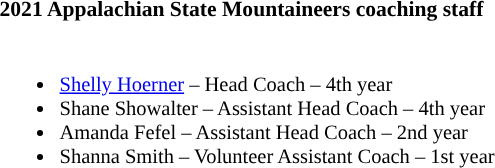<table class="toccolours" style="text-align: left; font-size:90%;">
<tr>
<th colspan="9">2021 Appalachian State Mountaineers coaching staff</th>
</tr>
<tr>
<td style="font-size: 95%;" valign="top"><br><ul><li><a href='#'>Shelly Hoerner</a> – Head Coach – 4th year</li><li>Shane Showalter – Assistant Head Coach – 4th year</li><li>Amanda Fefel – Assistant Head Coach – 2nd year</li><li>Shanna Smith – Volunteer Assistant Coach – 1st year</li></ul></td>
</tr>
</table>
